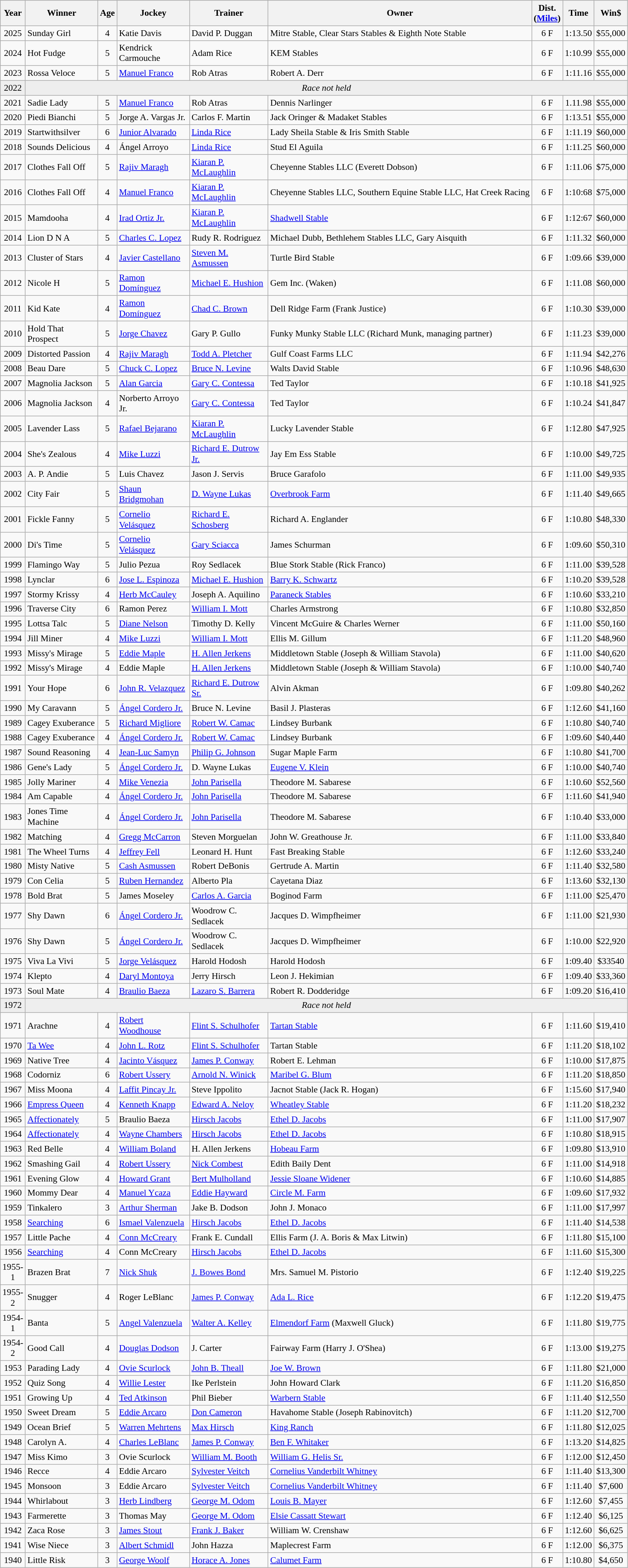<table class="wikitable sortable" style="font-size:90%">
<tr>
<th style="width:30px">Year<br></th>
<th style="width:110px">Winner<br></th>
<th style="width:20px">Age<br></th>
<th style="width:110px">Jockey<br></th>
<th style="width:120px">Trainer<br></th>
<th>Owner<br></th>
<th style="width:25px">Dist.<br> <span>(<a href='#'>Miles</a>)</span></th>
<th style="width:25px">Time<br></th>
<th style="width:25px">Win$<br></th>
</tr>
<tr>
<td align=center>2025</td>
<td>Sunday Girl</td>
<td align=center>4</td>
<td>Katie Davis</td>
<td>David P. Duggan</td>
<td>Mitre Stable, Clear Stars Stables & Eighth Note Stable</td>
<td align=center>6 F</td>
<td align=center>1:13.50</td>
<td align=center>$55,000</td>
</tr>
<tr>
<td align=center>2024</td>
<td>Hot Fudge</td>
<td align=center>5</td>
<td>Kendrick Carmouche</td>
<td>Adam Rice</td>
<td>KEM Stables</td>
<td align=center>6 F</td>
<td align=center>1:10.99</td>
<td align=center>$55,000</td>
</tr>
<tr>
<td align=center>2023</td>
<td>Rossa Veloce</td>
<td align=center>5</td>
<td><a href='#'>Manuel Franco</a></td>
<td>Rob Atras</td>
<td>Robert A. Derr</td>
<td align=center>6 F</td>
<td align=center>1:11.16</td>
<td align=center>$55,000</td>
</tr>
<tr bgcolor="#eeeeee">
<td align=center>2022</td>
<td align=center colspan="8"><em>Race not held</em></td>
</tr>
<tr>
<td align=center>2021</td>
<td>Sadie Lady</td>
<td align=center>5</td>
<td><a href='#'>Manuel Franco</a></td>
<td>Rob Atras</td>
<td>Dennis Narlinger</td>
<td align=center>6 F</td>
<td align=center>1.11.98</td>
<td align=center>$55,000</td>
</tr>
<tr>
<td align=center>2020</td>
<td>Piedi Bianchi</td>
<td align=center>5</td>
<td>Jorge A. Vargas Jr.</td>
<td>Carlos F. Martin</td>
<td>Jack Oringer & Madaket Stables</td>
<td align=center>6 F</td>
<td align=center>1:13.51</td>
<td align=center>$55,000</td>
</tr>
<tr>
<td align=center>2019</td>
<td>Startwithsilver</td>
<td align=center>6</td>
<td><a href='#'>Junior Alvarado</a></td>
<td><a href='#'>Linda Rice</a></td>
<td>Lady Sheila Stable & Iris Smith Stable</td>
<td align=center>6 F</td>
<td align=center>1:11.19</td>
<td align=center>$60,000</td>
</tr>
<tr>
<td align=center>2018</td>
<td>Sounds Delicious</td>
<td align=center>4</td>
<td>Ángel Arroyo</td>
<td><a href='#'>Linda Rice</a></td>
<td>Stud El Aguila</td>
<td align=center>6 F</td>
<td align=center>1:11.25</td>
<td align=center>$60,000</td>
</tr>
<tr>
<td align=center>2017</td>
<td>Clothes Fall Off</td>
<td align=center>5</td>
<td><a href='#'>Rajiv Maragh</a></td>
<td><a href='#'>Kiaran P. McLaughlin</a></td>
<td>Cheyenne Stables LLC (Everett Dobson)</td>
<td align=center>6 F</td>
<td align=center>1:11.06</td>
<td align=center>$75,000</td>
</tr>
<tr>
<td align=center>2016</td>
<td>Clothes Fall Off</td>
<td align=center>4</td>
<td><a href='#'>Manuel Franco</a></td>
<td><a href='#'>Kiaran P. McLaughlin</a></td>
<td>Cheyenne Stables LLC, Southern Equine Stable LLC, Hat Creek Racing</td>
<td align=center>6 F</td>
<td align=center>1:10:68</td>
<td align=center>$75,000</td>
</tr>
<tr>
<td align=center>2015</td>
<td>Mamdooha</td>
<td align=center>4</td>
<td><a href='#'>Irad Ortiz Jr.</a></td>
<td><a href='#'>Kiaran P. McLaughlin</a></td>
<td><a href='#'>Shadwell Stable</a></td>
<td align=center>6 F</td>
<td align=center>1:12:67</td>
<td align=center>$60,000</td>
</tr>
<tr>
<td align=center>2014</td>
<td>Lion D N A</td>
<td align=center>5</td>
<td><a href='#'>Charles C. Lopez</a></td>
<td>Rudy R. Rodriguez</td>
<td>Michael Dubb, Bethlehem Stables LLC, Gary Aisquith</td>
<td align=center>6 F</td>
<td align=center>1:11.32</td>
<td align=center>$60,000</td>
</tr>
<tr>
<td align=center>2013</td>
<td>Cluster of Stars</td>
<td align=center>4</td>
<td><a href='#'>Javier Castellano</a></td>
<td><a href='#'>Steven M. Asmussen</a></td>
<td>Turtle Bird Stable</td>
<td align=center>6 F</td>
<td align=center>1:09.66</td>
<td align=center>$39,000</td>
</tr>
<tr>
<td align=center>2012</td>
<td>Nicole H</td>
<td align=center>5</td>
<td><a href='#'>Ramon Domínguez</a></td>
<td><a href='#'>Michael E. Hushion</a></td>
<td>Gem Inc. (Waken)</td>
<td align=center>6 F</td>
<td align=center>1:11.08</td>
<td align=center>$60,000</td>
</tr>
<tr>
<td align=center>2011</td>
<td>Kid Kate</td>
<td align=center>4</td>
<td><a href='#'>Ramon Domínguez</a></td>
<td><a href='#'>Chad C. Brown</a></td>
<td>Dell Ridge Farm (Frank Justice)</td>
<td align=center>6 F</td>
<td align=center>1:10.30</td>
<td align=center>$39,000</td>
</tr>
<tr>
<td align=center>2010</td>
<td>Hold That Prospect</td>
<td align=center>5</td>
<td><a href='#'>Jorge Chavez</a></td>
<td>Gary P. Gullo</td>
<td>Funky Munky Stable LLC (Richard Munk, managing partner)</td>
<td align=center>6 F</td>
<td align=center>1:11.23</td>
<td align=center>$39,000</td>
</tr>
<tr>
<td align=center>2009</td>
<td>Distorted Passion</td>
<td align=center>4</td>
<td><a href='#'>Rajiv Maragh</a></td>
<td><a href='#'>Todd A. Pletcher</a></td>
<td>Gulf Coast Farms LLC</td>
<td align=center>6 F</td>
<td align=center>1:11.94</td>
<td align=center>$42,276</td>
</tr>
<tr>
<td align=center>2008</td>
<td>Beau Dare</td>
<td align=center>5</td>
<td><a href='#'>Chuck C. Lopez</a></td>
<td><a href='#'>Bruce N. Levine</a></td>
<td>Walts David Stable</td>
<td align=center>6 F</td>
<td align=center>1:10.96</td>
<td align=center>$48,630</td>
</tr>
<tr>
<td align=center>2007</td>
<td>Magnolia Jackson</td>
<td align=center>5</td>
<td><a href='#'>Alan Garcia</a></td>
<td><a href='#'>Gary C. Contessa</a></td>
<td>Ted Taylor</td>
<td align=center>6 F</td>
<td align=center>1:10.18</td>
<td align=center>$41,925</td>
</tr>
<tr>
<td align=center>2006</td>
<td>Magnolia Jackson</td>
<td align=center>4</td>
<td>Norberto Arroyo Jr.</td>
<td><a href='#'>Gary C. Contessa</a></td>
<td>Ted Taylor</td>
<td align=center>6 F</td>
<td align=center>1:10.24</td>
<td align=center>$41,847</td>
</tr>
<tr>
<td align=center>2005</td>
<td>Lavender Lass</td>
<td align=center>5</td>
<td><a href='#'>Rafael Bejarano</a></td>
<td><a href='#'>Kiaran P. McLaughlin</a></td>
<td>Lucky Lavender Stable</td>
<td align=center>6 F</td>
<td align=center>1:12.80</td>
<td align=center>$47,925</td>
</tr>
<tr>
<td align=center>2004</td>
<td>She's Zealous</td>
<td align=center>4</td>
<td><a href='#'>Mike Luzzi</a></td>
<td><a href='#'>Richard E. Dutrow Jr.</a></td>
<td>Jay Em Ess Stable</td>
<td align=center>6 F</td>
<td align=center>1:10.00</td>
<td align=center>$49,725</td>
</tr>
<tr>
<td align=center>2003</td>
<td>A. P. Andie</td>
<td align=center>5</td>
<td>Luis Chavez</td>
<td>Jason J. Servis</td>
<td>Bruce Garafolo</td>
<td align=center>6 F</td>
<td align=center>1:11.00</td>
<td align=center>$49,935</td>
</tr>
<tr>
<td align=center>2002</td>
<td>City Fair</td>
<td align=center>5</td>
<td><a href='#'>Shaun Bridgmohan</a></td>
<td><a href='#'>D. Wayne Lukas</a></td>
<td><a href='#'>Overbrook Farm</a></td>
<td align=center>6 F</td>
<td align=center>1:11.40</td>
<td align=center>$49,665</td>
</tr>
<tr>
<td align=center>2001</td>
<td>Fickle Fanny</td>
<td align=center>5</td>
<td><a href='#'>Cornelio Velásquez</a></td>
<td><a href='#'>Richard E. Schosberg</a></td>
<td>Richard A. Englander</td>
<td align=center>6 F</td>
<td align=center>1:10.80</td>
<td align=center>$48,330</td>
</tr>
<tr>
<td align=center>2000</td>
<td>Di's Time</td>
<td align=center>5</td>
<td><a href='#'>Cornelio Velásquez</a></td>
<td><a href='#'>Gary Sciacca</a></td>
<td>James Schurman</td>
<td align=center>6 F</td>
<td align=center>1:09.60</td>
<td align=center>$50,310</td>
</tr>
<tr>
<td align=center>1999</td>
<td>Flamingo Way</td>
<td align=center>5</td>
<td>Julio Pezua</td>
<td>Roy Sedlacek</td>
<td>Blue Stork Stable (Rick Franco)</td>
<td align=center>6 F</td>
<td align=center>1:11.00</td>
<td align=center>$39,528</td>
</tr>
<tr>
<td align=center>1998</td>
<td>Lynclar</td>
<td align=center>6</td>
<td><a href='#'>Jose L. Espinoza</a></td>
<td><a href='#'>Michael E. Hushion</a></td>
<td><a href='#'>Barry K. Schwartz</a></td>
<td align=center>6 F</td>
<td align=center>1:10.20</td>
<td align=center>$39,528</td>
</tr>
<tr>
<td align=center>1997</td>
<td>Stormy Krissy</td>
<td align=center>4</td>
<td><a href='#'>Herb McCauley</a></td>
<td>Joseph A. Aquilino</td>
<td><a href='#'>Paraneck Stables</a></td>
<td align=center>6 F</td>
<td align=center>1:10.60</td>
<td align=center>$33,210</td>
</tr>
<tr>
<td align=center>1996</td>
<td>Traverse City</td>
<td align=center>6</td>
<td>Ramon Perez</td>
<td><a href='#'>William I. Mott</a></td>
<td>Charles Armstrong</td>
<td align=center>6 F</td>
<td align=center>1:10.80</td>
<td align=center>$32,850</td>
</tr>
<tr>
<td align=center>1995</td>
<td>Lottsa Talc</td>
<td align=center>5</td>
<td><a href='#'>Diane Nelson</a></td>
<td>Timothy D. Kelly</td>
<td>Vincent McGuire & Charles Werner</td>
<td align=center>6 F</td>
<td align=center>1:11.00</td>
<td align=center>$50,160</td>
</tr>
<tr>
<td align=center>1994</td>
<td>Jill Miner</td>
<td align=center>4</td>
<td><a href='#'>Mike Luzzi</a></td>
<td><a href='#'>William I. Mott</a></td>
<td>Ellis M. Gillum</td>
<td align=center>6 F</td>
<td align=center>1:11.20</td>
<td align=center>$48,960</td>
</tr>
<tr>
<td align=center>1993</td>
<td>Missy's Mirage</td>
<td align=center>5</td>
<td><a href='#'>Eddie Maple</a></td>
<td><a href='#'>H. Allen Jerkens</a></td>
<td>Middletown Stable (Joseph & William Stavola)</td>
<td align=center>6 F</td>
<td align=center>1:11.00</td>
<td align=center>$40,620</td>
</tr>
<tr>
<td align=center>1992</td>
<td>Missy's Mirage</td>
<td align=center>4</td>
<td>Eddie Maple</td>
<td><a href='#'>H. Allen Jerkens</a></td>
<td>Middletown Stable (Joseph & William Stavola)</td>
<td align=center>6 F</td>
<td align=center>1:10.00</td>
<td align=center>$40,740</td>
</tr>
<tr>
<td align=center>1991</td>
<td>Your Hope</td>
<td align=center>6</td>
<td><a href='#'>John R. Velazquez</a></td>
<td><a href='#'>Richard E. Dutrow Sr.</a></td>
<td>Alvin Akman</td>
<td align=center>6 F</td>
<td align=center>1:09.80</td>
<td align=center>$40,262</td>
</tr>
<tr>
<td align=center>1990</td>
<td>My Caravann</td>
<td align=center>5</td>
<td><a href='#'>Ángel Cordero Jr.</a></td>
<td>Bruce N. Levine</td>
<td>Basil J. Plasteras</td>
<td align=center>6 F</td>
<td align=center>1:12.60</td>
<td align=center>$41,160</td>
</tr>
<tr>
<td align=center>1989</td>
<td>Cagey Exuberance</td>
<td align=center>5</td>
<td><a href='#'>Richard Migliore</a></td>
<td><a href='#'>Robert W. Camac</a></td>
<td>Lindsey Burbank</td>
<td align=center>6 F</td>
<td align=center>1:10.80</td>
<td align=center>$40,740</td>
</tr>
<tr>
<td align=center>1988</td>
<td>Cagey Exuberance</td>
<td align=center>4</td>
<td><a href='#'>Ángel Cordero Jr.</a></td>
<td><a href='#'>Robert W. Camac</a></td>
<td>Lindsey Burbank</td>
<td align=center>6 F</td>
<td align=center>1:09.60</td>
<td align=center>$40,440</td>
</tr>
<tr>
<td align=center>1987</td>
<td>Sound Reasoning</td>
<td align=center>4</td>
<td><a href='#'>Jean-Luc Samyn</a></td>
<td><a href='#'>Philip G. Johnson</a></td>
<td>Sugar Maple Farm</td>
<td align=center>6 F</td>
<td align=center>1:10.80</td>
<td align=center>$41,700</td>
</tr>
<tr>
<td align=center>1986</td>
<td>Gene's Lady</td>
<td align=center>5</td>
<td><a href='#'>Ángel Cordero Jr.</a></td>
<td>D. Wayne Lukas</td>
<td><a href='#'>Eugene V. Klein</a></td>
<td align=center>6 F</td>
<td align=center>1:10.00</td>
<td align=center>$40,740</td>
</tr>
<tr>
<td align=center>1985</td>
<td>Jolly Mariner</td>
<td align=center>4</td>
<td><a href='#'>Mike Venezia</a></td>
<td><a href='#'>John Parisella</a></td>
<td>Theodore M. Sabarese</td>
<td align=center>6 F</td>
<td align=center>1:10.60</td>
<td align=center>$52,560</td>
</tr>
<tr>
<td align=center>1984</td>
<td>Am Capable</td>
<td align=center>4</td>
<td><a href='#'>Ángel Cordero Jr.</a></td>
<td><a href='#'>John Parisella</a></td>
<td>Theodore M. Sabarese</td>
<td align=center>6 F</td>
<td align=center>1:11.60</td>
<td align=center>$41,940</td>
</tr>
<tr>
<td align=center>1983</td>
<td>Jones Time Machine</td>
<td align=center>4</td>
<td><a href='#'>Ángel Cordero Jr.</a></td>
<td><a href='#'>John Parisella</a></td>
<td>Theodore M. Sabarese</td>
<td align=center>6 F</td>
<td align=center>1:10.40</td>
<td align=center>$33,000</td>
</tr>
<tr>
<td align=center>1982</td>
<td>Matching</td>
<td align=center>4</td>
<td><a href='#'>Gregg McCarron</a></td>
<td>Steven Morguelan</td>
<td>John W. Greathouse Jr.</td>
<td align=center>6 F</td>
<td align=center>1:11.00</td>
<td align=center>$33,840</td>
</tr>
<tr>
<td align=center>1981</td>
<td>The Wheel Turns</td>
<td align=center>4</td>
<td><a href='#'>Jeffrey Fell</a></td>
<td>Leonard H. Hunt</td>
<td>Fast Breaking Stable</td>
<td align=center>6 F</td>
<td align=center>1:12.60</td>
<td align=center>$33,240</td>
</tr>
<tr>
<td align=center>1980</td>
<td>Misty Native</td>
<td align=center>5</td>
<td><a href='#'>Cash Asmussen</a></td>
<td>Robert DeBonis</td>
<td>Gertrude A. Martin</td>
<td align=center>6 F</td>
<td align=center>1:11.40</td>
<td align=center>$32,580</td>
</tr>
<tr>
<td align=center>1979</td>
<td>Con Celia</td>
<td align=center>5</td>
<td><a href='#'>Ruben Hernandez</a></td>
<td>Alberto Pla</td>
<td>Cayetana Diaz</td>
<td align=center>6 F</td>
<td align=center>1:13.60</td>
<td align=center>$32,130</td>
</tr>
<tr>
<td align=center>1978</td>
<td>Bold Brat</td>
<td align=center>5</td>
<td>James Moseley</td>
<td><a href='#'>Carlos A. Garcia</a></td>
<td>Boginod Farm</td>
<td align=center>6 F</td>
<td align=center>1:11.00</td>
<td align=center>$25,470</td>
</tr>
<tr>
<td align=center>1977</td>
<td>Shy Dawn</td>
<td align=center>6</td>
<td><a href='#'>Ángel Cordero Jr.</a></td>
<td>Woodrow C. Sedlacek</td>
<td>Jacques D. Wimpfheimer</td>
<td align=center>6 F</td>
<td align=center>1:11.00</td>
<td align=center>$21,930</td>
</tr>
<tr>
<td align=center>1976</td>
<td>Shy Dawn</td>
<td align=center>5</td>
<td><a href='#'>Ángel Cordero Jr.</a></td>
<td>Woodrow C. Sedlacek</td>
<td>Jacques D. Wimpfheimer</td>
<td align=center>6 F</td>
<td align=center>1:10.00</td>
<td align=center>$22,920</td>
</tr>
<tr>
<td align=center>1975</td>
<td>Viva La Vivi</td>
<td align=center>5</td>
<td><a href='#'>Jorge Velásquez</a></td>
<td>Harold Hodosh</td>
<td>Harold Hodosh</td>
<td align=center>6 F</td>
<td align=center>1:09.40</td>
<td align=center>$33540</td>
</tr>
<tr>
<td align=center>1974</td>
<td>Klepto</td>
<td align=center>4</td>
<td><a href='#'>Daryl Montoya</a></td>
<td>Jerry Hirsch</td>
<td>Leon J. Hekimian</td>
<td align=center>6 F</td>
<td align=center>1:09.40</td>
<td align=center>$33,360</td>
</tr>
<tr>
<td align=center>1973</td>
<td>Soul Mate</td>
<td align=center>4</td>
<td><a href='#'>Braulio Baeza</a></td>
<td><a href='#'>Lazaro S. Barrera</a></td>
<td>Robert R. Dodderidge</td>
<td align=center>6 F</td>
<td align=center>1:09.20</td>
<td align=center>$16,410</td>
</tr>
<tr bgcolor="#eeeeee">
<td align=center>1972</td>
<td align=center colspan=8><em>Race not held</em></td>
</tr>
<tr>
<td align=center>1971</td>
<td>Arachne</td>
<td align=center>4</td>
<td><a href='#'>Robert Woodhouse</a></td>
<td><a href='#'>Flint S. Schulhofer</a></td>
<td><a href='#'>Tartan Stable</a></td>
<td align=center>6 F</td>
<td align=center>1:11.60</td>
<td align=center>$19,410</td>
</tr>
<tr>
<td align=center>1970</td>
<td><a href='#'>Ta Wee</a></td>
<td align=center>4</td>
<td><a href='#'>John L. Rotz</a></td>
<td><a href='#'>Flint S. Schulhofer</a></td>
<td>Tartan Stable</td>
<td align=center>6 F</td>
<td align=center>1:11.20</td>
<td align=center>$18,102</td>
</tr>
<tr>
<td align=center>1969</td>
<td>Native Tree</td>
<td align=center>4</td>
<td><a href='#'>Jacinto Vásquez</a></td>
<td><a href='#'>James P. Conway</a></td>
<td>Robert E. Lehman</td>
<td align=center>6 F</td>
<td align=center>1:10.00</td>
<td align=center>$17,875</td>
</tr>
<tr>
<td align=center>1968</td>
<td>Codorniz</td>
<td align=center>6</td>
<td><a href='#'>Robert Ussery</a></td>
<td><a href='#'>Arnold N. Winick</a></td>
<td><a href='#'>Maribel G. Blum</a></td>
<td align=center>6 F</td>
<td align=center>1:11.20</td>
<td align=center>$18,850</td>
</tr>
<tr>
<td align=center>1967</td>
<td>Miss Moona</td>
<td align=center>4</td>
<td><a href='#'>Laffit Pincay Jr.</a></td>
<td>Steve Ippolito</td>
<td>Jacnot Stable (Jack R. Hogan)</td>
<td align=center>6 F</td>
<td align=center>1:15.60</td>
<td align=center>$17,940</td>
</tr>
<tr>
<td align=center>1966</td>
<td><a href='#'>Empress Queen</a></td>
<td align=center>4</td>
<td><a href='#'>Kenneth Knapp</a></td>
<td><a href='#'>Edward A. Neloy</a></td>
<td><a href='#'>Wheatley Stable</a></td>
<td align=center>6 F</td>
<td align=center>1:11.20</td>
<td align=center>$18,232</td>
</tr>
<tr>
<td align=center>1965</td>
<td><a href='#'>Affectionately</a></td>
<td align=center>5</td>
<td>Braulio Baeza</td>
<td><a href='#'>Hirsch Jacobs</a></td>
<td><a href='#'>Ethel D. Jacobs</a></td>
<td align=center>6 F</td>
<td align=center>1:11.00</td>
<td align=center>$17,907</td>
</tr>
<tr>
<td align=center>1964</td>
<td><a href='#'>Affectionately</a></td>
<td align=center>4</td>
<td><a href='#'>Wayne Chambers</a></td>
<td><a href='#'>Hirsch Jacobs</a></td>
<td><a href='#'>Ethel D. Jacobs</a></td>
<td align=center>6 F</td>
<td align=center>1:10.80</td>
<td align=center>$18,915</td>
</tr>
<tr>
<td align=center>1963</td>
<td>Red Belle</td>
<td align=center>4</td>
<td><a href='#'>William Boland</a></td>
<td>H. Allen Jerkens</td>
<td><a href='#'>Hobeau Farm</a></td>
<td align=center>6 F</td>
<td align=center>1:09.80</td>
<td align=center>$13,910</td>
</tr>
<tr>
<td align=center>1962</td>
<td>Smashing Gail</td>
<td align=center>4</td>
<td><a href='#'>Robert Ussery</a></td>
<td><a href='#'>Nick Combest</a></td>
<td>Edith Baily Dent</td>
<td align=center>6 F</td>
<td align=center>1:11.00</td>
<td align=center>$14,918</td>
</tr>
<tr>
<td align=center>1961</td>
<td>Evening Glow</td>
<td align=center>4</td>
<td><a href='#'>Howard Grant</a></td>
<td><a href='#'>Bert Mulholland</a></td>
<td><a href='#'>Jessie Sloane Widener</a></td>
<td align=center>6 F</td>
<td align=center>1:10.60</td>
<td align=center>$14,885</td>
</tr>
<tr>
<td align=center>1960</td>
<td>Mommy Dear</td>
<td align=center>4</td>
<td><a href='#'>Manuel Ycaza</a></td>
<td><a href='#'>Eddie Hayward</a></td>
<td><a href='#'>Circle M. Farm</a></td>
<td align=center>6 F</td>
<td align=center>1:09.60</td>
<td align=center>$17,932</td>
</tr>
<tr>
<td align=center>1959</td>
<td>Tinkalero</td>
<td align=center>3</td>
<td><a href='#'>Arthur Sherman</a></td>
<td>Jake B. Dodson</td>
<td>John J. Monaco</td>
<td align=center>6 F</td>
<td align=center>1:11.00</td>
<td align=center>$17,997</td>
</tr>
<tr>
<td align=center>1958</td>
<td><a href='#'>Searching</a></td>
<td align=center>6</td>
<td><a href='#'>Ismael Valenzuela</a></td>
<td><a href='#'>Hirsch Jacobs</a></td>
<td><a href='#'>Ethel D. Jacobs</a></td>
<td align=center>6 F</td>
<td align=center>1:11.40</td>
<td align=center>$14,538</td>
</tr>
<tr>
<td align=center>1957</td>
<td>Little Pache</td>
<td align=center>4</td>
<td><a href='#'>Conn McCreary</a></td>
<td>Frank E. Cundall</td>
<td>Ellis Farm (J. A. Boris & Max Litwin)</td>
<td align=center>6 F</td>
<td align=center>1:11.80</td>
<td align=center>$15,100</td>
</tr>
<tr>
<td align=center>1956</td>
<td><a href='#'>Searching</a></td>
<td align=center>4</td>
<td>Conn McCreary</td>
<td><a href='#'>Hirsch Jacobs</a></td>
<td><a href='#'>Ethel D. Jacobs</a></td>
<td align=center>6 F</td>
<td align=center>1:11.60</td>
<td align=center>$15,300</td>
</tr>
<tr>
<td align=center>1955-1</td>
<td>Brazen Brat</td>
<td align=center>7</td>
<td><a href='#'>Nick Shuk</a></td>
<td><a href='#'>J. Bowes Bond</a></td>
<td>Mrs. Samuel M. Pistorio</td>
<td align=center>6 F</td>
<td align=center>1:12.40</td>
<td align=center>$19,225</td>
</tr>
<tr>
<td align=center>1955-2</td>
<td>Snugger</td>
<td align=center>4</td>
<td>Roger LeBlanc</td>
<td><a href='#'>James P. Conway</a></td>
<td><a href='#'>Ada L. Rice</a></td>
<td align=center>6 F</td>
<td align=center>1:12.20</td>
<td align=center>$19,475</td>
</tr>
<tr>
<td align=center>1954-1</td>
<td>Banta</td>
<td align=center>5</td>
<td><a href='#'>Angel Valenzuela</a></td>
<td><a href='#'>Walter A. Kelley</a></td>
<td><a href='#'>Elmendorf Farm</a> (Maxwell Gluck)</td>
<td align=center>6 F</td>
<td align=center>1:11.80</td>
<td align=center>$19,775</td>
</tr>
<tr>
<td align=center>1954-2</td>
<td>Good Call</td>
<td align=center>4</td>
<td><a href='#'>Douglas Dodson</a></td>
<td>J. Carter</td>
<td>Fairway Farm (Harry J. O'Shea)</td>
<td align=center>6 F</td>
<td align=center>1:13.00</td>
<td align=center>$19,275</td>
</tr>
<tr>
<td align=center>1953</td>
<td>Parading Lady</td>
<td align=center>4</td>
<td><a href='#'>Ovie Scurlock</a></td>
<td><a href='#'>John B. Theall</a></td>
<td><a href='#'>Joe W. Brown</a></td>
<td align=center>6 F</td>
<td align=center>1:11.80</td>
<td align=center>$21,000</td>
</tr>
<tr>
<td align=center>1952</td>
<td>Quiz Song</td>
<td align=center>4</td>
<td><a href='#'>Willie Lester</a></td>
<td>Ike Perlstein</td>
<td>John Howard Clark</td>
<td align=center>6 F</td>
<td align=center>1:11.20</td>
<td align=center>$16,850</td>
</tr>
<tr>
<td align=center>1951</td>
<td>Growing Up</td>
<td align=center>4</td>
<td><a href='#'>Ted Atkinson</a></td>
<td>Phil Bieber</td>
<td><a href='#'>Warbern Stable</a></td>
<td align=center>6 F</td>
<td align=center>1:11.40</td>
<td align=center>$12,550</td>
</tr>
<tr>
<td align=center>1950</td>
<td>Sweet Dream</td>
<td align=center>5</td>
<td><a href='#'>Eddie Arcaro</a></td>
<td><a href='#'>Don Cameron</a></td>
<td>Havahome Stable (Joseph Rabinovitch)</td>
<td align=center>6 F</td>
<td align=center>1:11.20</td>
<td align=center>$12,700</td>
</tr>
<tr>
<td align=center>1949</td>
<td>Ocean Brief</td>
<td align=center>5</td>
<td><a href='#'>Warren Mehrtens</a></td>
<td><a href='#'>Max Hirsch</a></td>
<td><a href='#'>King Ranch</a></td>
<td align=center>6 F</td>
<td align=center>1:11.80</td>
<td align=center>$12,025</td>
</tr>
<tr>
<td align=center>1948</td>
<td>Carolyn A.</td>
<td align=center>4</td>
<td><a href='#'>Charles LeBlanc</a></td>
<td><a href='#'>James P. Conway</a></td>
<td><a href='#'>Ben F. Whitaker</a></td>
<td align=center>6 F</td>
<td align=center>1:13.20</td>
<td align=center>$14,825</td>
</tr>
<tr>
<td align=center>1947</td>
<td>Miss Kimo</td>
<td align=center>3</td>
<td>Ovie Scurlock</td>
<td><a href='#'>William M. Booth</a></td>
<td><a href='#'>William G. Helis Sr.</a></td>
<td align=center>6 F</td>
<td align=center>1:12.00</td>
<td align=center>$12,450</td>
</tr>
<tr>
<td align=center>1946</td>
<td>Recce</td>
<td align=center>4</td>
<td>Eddie Arcaro</td>
<td><a href='#'>Sylvester Veitch</a></td>
<td><a href='#'>Cornelius Vanderbilt Whitney</a></td>
<td align=center>6 F</td>
<td align=center>1:11.40</td>
<td align=center>$13,300</td>
</tr>
<tr>
<td align=center>1945</td>
<td>Monsoon</td>
<td align=center>3</td>
<td>Eddie Arcaro</td>
<td><a href='#'>Sylvester Veitch</a></td>
<td><a href='#'>Cornelius Vanderbilt Whitney</a></td>
<td align=center>6 F</td>
<td align=center>1:11.40</td>
<td align=center>$7,600</td>
</tr>
<tr>
<td align=center>1944</td>
<td>Whirlabout</td>
<td align=center>3</td>
<td><a href='#'>Herb Lindberg</a></td>
<td><a href='#'>George M. Odom</a></td>
<td><a href='#'>Louis B. Mayer</a></td>
<td align=center>6 F</td>
<td align=center>1:12.60</td>
<td align=center>$7,455</td>
</tr>
<tr>
<td align=center>1943</td>
<td>Farmerette</td>
<td align=center>3</td>
<td>Thomas May</td>
<td><a href='#'>George M. Odom</a></td>
<td><a href='#'>Elsie Cassatt Stewart</a></td>
<td align=center>6 F</td>
<td align=center>1:12.40</td>
<td align=center>$6,125</td>
</tr>
<tr>
<td align=center>1942</td>
<td>Zaca Rose</td>
<td align=center>3</td>
<td><a href='#'>James Stout</a></td>
<td><a href='#'>Frank J. Baker</a></td>
<td>William W. Crenshaw</td>
<td align=center>6 F</td>
<td align=center>1:12.60</td>
<td align=center>$6,625</td>
</tr>
<tr>
<td align=center>1941</td>
<td>Wise Niece</td>
<td align=center>3</td>
<td><a href='#'>Albert Schmidl</a></td>
<td>John Hazza</td>
<td>Maplecrest Farm</td>
<td align=center>6 F</td>
<td align=center>1:12.00</td>
<td align=center>$6,375</td>
</tr>
<tr>
<td align=center>1940</td>
<td>Little Risk</td>
<td align=center>3</td>
<td><a href='#'>George Woolf</a></td>
<td><a href='#'>Horace A. Jones</a></td>
<td><a href='#'>Calumet Farm</a></td>
<td align=center>6 F</td>
<td align=center>1:10.80</td>
<td align=center>$4,650</td>
</tr>
</table>
